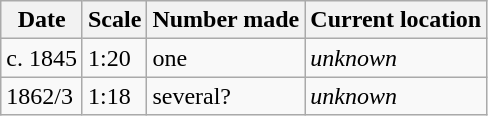<table class="wikitable">
<tr>
<th>Date</th>
<th>Scale</th>
<th>Number made</th>
<th>Current location</th>
</tr>
<tr>
<td>c. 1845</td>
<td>1:20</td>
<td>one</td>
<td><em>unknown</em></td>
</tr>
<tr>
<td>1862/3</td>
<td>1:18</td>
<td>several?</td>
<td><em>unknown</em></td>
</tr>
</table>
